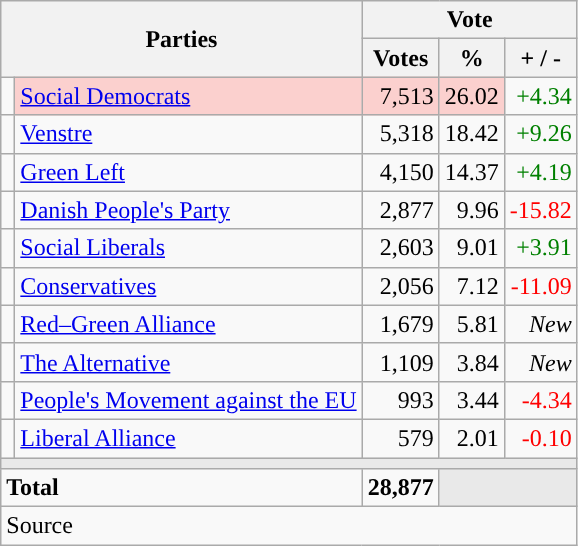<table class="wikitable" style="text-align:right;">
<tr>
<th style="text-align:centre;" rowspan="2" colspan="2" width="225">Parties</th>
<th colspan="3">Vote</th>
</tr>
<tr>
<th width="15">Votes</th>
<th width="15">%</th>
<th width="15">+ / -</th>
</tr>
<tr>
<td width="2" style="color:inherit;background:"></td>
<td bgcolor=#fbd0ce   align="left"><a href='#'>Social Democrats</a></td>
<td bgcolor=#fbd0ce>7,513</td>
<td bgcolor=#fbd0ce>26.02</td>
<td style=color:green;>+4.34</td>
</tr>
<tr>
<td width="2" style="color:inherit;background:"></td>
<td align="left"><a href='#'>Venstre</a></td>
<td>5,318</td>
<td>18.42</td>
<td style=color:green;>+9.26</td>
</tr>
<tr>
<td width="2" style="color:inherit;background:"></td>
<td align="left"><a href='#'>Green Left</a></td>
<td>4,150</td>
<td>14.37</td>
<td style=color:green;>+4.19</td>
</tr>
<tr>
<td width="2" style="color:inherit;background:"></td>
<td align="left"><a href='#'>Danish People's Party</a></td>
<td>2,877</td>
<td>9.96</td>
<td style=color:red;>-15.82</td>
</tr>
<tr>
<td width="2" style="color:inherit;background:"></td>
<td align="left"><a href='#'>Social Liberals</a></td>
<td>2,603</td>
<td>9.01</td>
<td style=color:green;>+3.91</td>
</tr>
<tr>
<td width="2" style="color:inherit;background:"></td>
<td align="left"><a href='#'>Conservatives</a></td>
<td>2,056</td>
<td>7.12</td>
<td style=color:red;>-11.09</td>
</tr>
<tr>
<td width="2" style="color:inherit;background:"></td>
<td align="left"><a href='#'>Red–Green Alliance</a></td>
<td>1,679</td>
<td>5.81</td>
<td><em>New</em></td>
</tr>
<tr>
<td width="2" style="color:inherit;background:"></td>
<td align="left"><a href='#'>The Alternative</a></td>
<td>1,109</td>
<td>3.84</td>
<td><em>New</em></td>
</tr>
<tr>
<td width="2" style="color:inherit;background:"></td>
<td align="left"><a href='#'>People's Movement against the EU</a></td>
<td>993</td>
<td>3.44</td>
<td style=color:red;>-4.34</td>
</tr>
<tr>
<td width="2" style="color:inherit;background:"></td>
<td align="left"><a href='#'>Liberal Alliance</a></td>
<td>579</td>
<td>2.01</td>
<td style=color:red;>-0.10</td>
</tr>
<tr>
<td colspan="7" bgcolor="#E9E9E9"></td>
</tr>
<tr>
<td align="left" colspan="2"><strong>Total</strong></td>
<td><strong>28,877</strong></td>
<td bgcolor="#E9E9E9" colspan="2"></td>
</tr>
<tr>
<td align="left" colspan="6">Source</td>
</tr>
</table>
